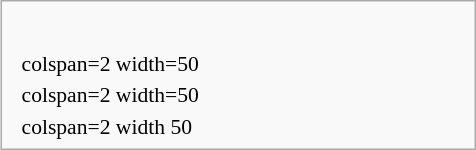<table class=infobox style="width:22em; text-align:left; font-size:90%; vertical-align:middle; background-color:#white;">
<tr>
</tr>
<tr>
<td colspan="3" style="text-align:center;"> <br> </td>
</tr>
<tr>
<td colspan=3></td>
</tr>
<tr style="background-color#d9e8ff">
<td></td>
<td>colspan=2 width=50 </td>
</tr>
<tr>
<td></td>
<td>colspan=2 width=50 </td>
</tr>
<tr>
<td></td>
<td>colspan=2 width 50 </td>
</tr>
</table>
